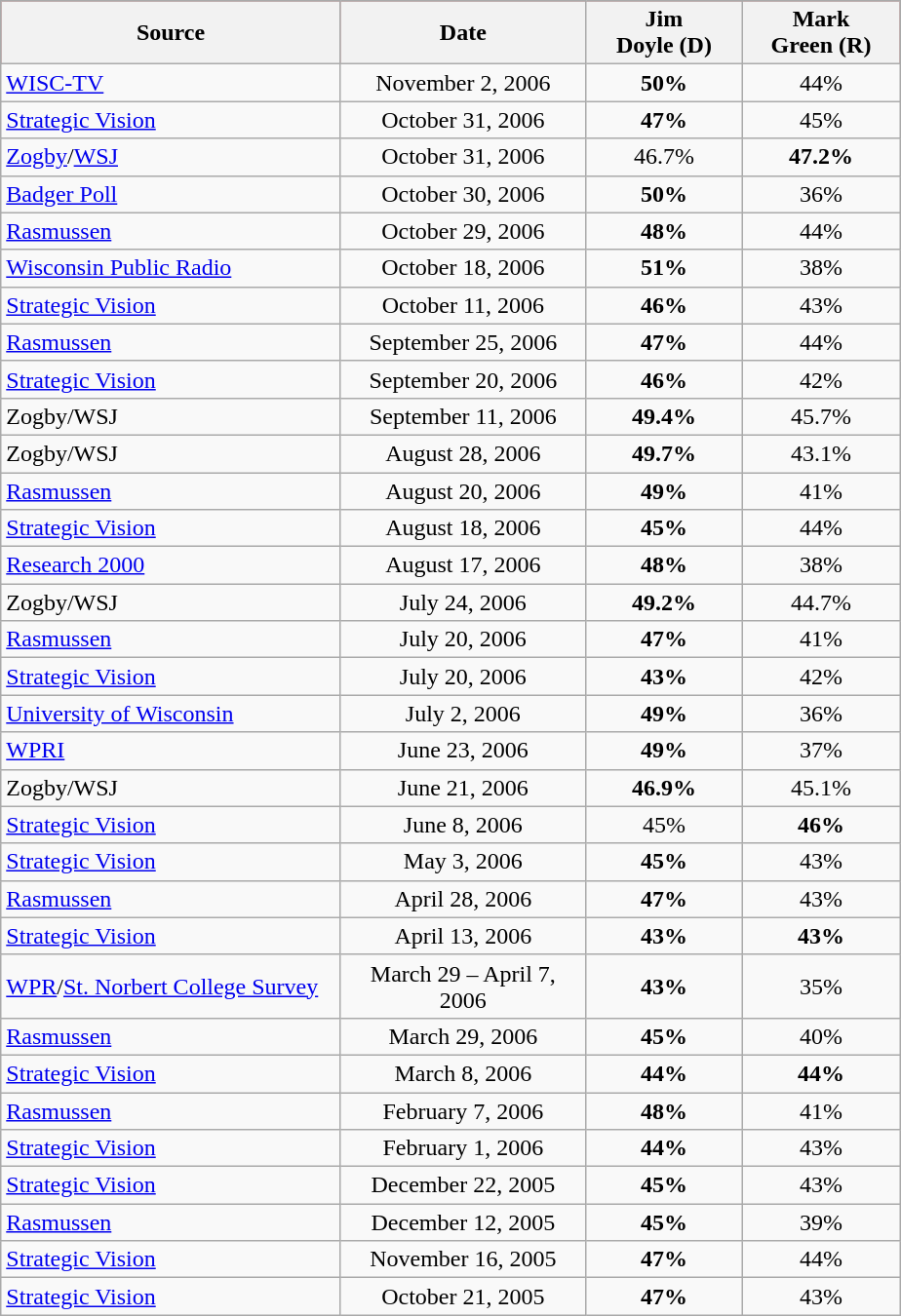<table class="wikitable" style="text-align:center">
<tr style="background:maroon;">
<th style="width:225px;">Source</th>
<th style="width:160px;">Date</th>
<th style="width:100px;">Jim<br>Doyle (D)</th>
<th style="width:100px;">Mark<br>Green (R)</th>
</tr>
<tr>
<td align=left><a href='#'>WISC-TV</a></td>
<td>November 2, 2006</td>
<td><strong>50%</strong></td>
<td>44%</td>
</tr>
<tr>
<td align=left><a href='#'>Strategic Vision</a></td>
<td>October 31, 2006</td>
<td><strong>47%</strong></td>
<td>45%</td>
</tr>
<tr>
<td align=left><a href='#'>Zogby</a>/<a href='#'>WSJ</a></td>
<td>October 31, 2006</td>
<td>46.7%</td>
<td><strong>47.2%</strong></td>
</tr>
<tr>
<td align=left><a href='#'>Badger Poll</a></td>
<td>October 30, 2006</td>
<td><strong>50%</strong></td>
<td>36%</td>
</tr>
<tr>
<td align=left><a href='#'>Rasmussen</a></td>
<td>October 29, 2006</td>
<td><strong>48%</strong></td>
<td>44%</td>
</tr>
<tr>
<td align=left><a href='#'>Wisconsin Public Radio</a></td>
<td>October 18, 2006</td>
<td><strong>51%</strong></td>
<td>38%</td>
</tr>
<tr>
<td align=left><a href='#'>Strategic Vision</a></td>
<td>October 11, 2006</td>
<td><strong>46%</strong></td>
<td>43%</td>
</tr>
<tr>
<td align=left><a href='#'>Rasmussen</a></td>
<td>September 25, 2006</td>
<td><strong>47%</strong></td>
<td>44%</td>
</tr>
<tr>
<td align=left><a href='#'>Strategic Vision</a></td>
<td>September 20, 2006</td>
<td><strong>46%</strong></td>
<td>42%</td>
</tr>
<tr>
<td align=left>Zogby/WSJ</td>
<td>September 11, 2006</td>
<td><strong>49.4%</strong></td>
<td>45.7%</td>
</tr>
<tr>
<td align=left>Zogby/WSJ</td>
<td>August 28, 2006</td>
<td><strong>49.7%</strong></td>
<td>43.1%</td>
</tr>
<tr>
<td align=left><a href='#'>Rasmussen</a></td>
<td>August 20, 2006</td>
<td><strong>49%</strong></td>
<td>41%</td>
</tr>
<tr>
<td align=left><a href='#'>Strategic Vision</a></td>
<td>August 18, 2006</td>
<td><strong>45%</strong></td>
<td>44%</td>
</tr>
<tr>
<td align=left><a href='#'>Research 2000</a></td>
<td>August 17, 2006</td>
<td><strong>48%</strong></td>
<td>38%</td>
</tr>
<tr>
<td align=left>Zogby/WSJ</td>
<td>July 24, 2006</td>
<td><strong>49.2%</strong></td>
<td>44.7%</td>
</tr>
<tr>
<td align=left><a href='#'>Rasmussen</a></td>
<td>July 20, 2006</td>
<td><strong>47%</strong></td>
<td>41%</td>
</tr>
<tr>
<td align=left><a href='#'>Strategic Vision</a></td>
<td>July 20, 2006</td>
<td><strong>43%</strong></td>
<td>42%</td>
</tr>
<tr>
<td align=left><a href='#'>University of Wisconsin</a></td>
<td>July 2, 2006</td>
<td><strong>49%</strong></td>
<td>36%</td>
</tr>
<tr>
<td align=left><a href='#'>WPRI</a></td>
<td>June 23, 2006</td>
<td><strong>49%</strong></td>
<td>37%</td>
</tr>
<tr>
<td align=left>Zogby/WSJ</td>
<td>June 21, 2006</td>
<td><strong>46.9%</strong></td>
<td>45.1%</td>
</tr>
<tr>
<td align=left><a href='#'>Strategic Vision</a></td>
<td>June 8, 2006</td>
<td>45%</td>
<td><strong>46%</strong></td>
</tr>
<tr>
<td align=left><a href='#'>Strategic Vision</a></td>
<td>May 3, 2006</td>
<td><strong>45%</strong></td>
<td>43%</td>
</tr>
<tr>
<td align=left><a href='#'>Rasmussen</a></td>
<td>April 28, 2006</td>
<td><strong>47%</strong></td>
<td>43%</td>
</tr>
<tr>
<td align=left><a href='#'>Strategic Vision</a></td>
<td>April 13, 2006</td>
<td><strong>43%</strong></td>
<td><strong>43%</strong></td>
</tr>
<tr>
<td align=left><a href='#'>WPR</a>/<a href='#'>St. Norbert College Survey</a></td>
<td>March 29 – April 7, 2006</td>
<td><strong>43%</strong></td>
<td>35%</td>
</tr>
<tr>
<td align=left><a href='#'>Rasmussen</a></td>
<td>March 29, 2006</td>
<td><strong>45%</strong></td>
<td>40%</td>
</tr>
<tr>
<td align=left><a href='#'>Strategic Vision</a></td>
<td>March 8, 2006</td>
<td><strong>44%</strong></td>
<td><strong>44%</strong></td>
</tr>
<tr>
<td align=left><a href='#'>Rasmussen</a></td>
<td>February 7, 2006</td>
<td><strong>48%</strong></td>
<td>41%</td>
</tr>
<tr>
<td align=left><a href='#'>Strategic Vision</a></td>
<td>February 1, 2006</td>
<td><strong>44%</strong></td>
<td>43%</td>
</tr>
<tr>
<td align=left><a href='#'>Strategic Vision</a></td>
<td>December 22, 2005</td>
<td><strong>45%</strong></td>
<td>43%</td>
</tr>
<tr>
<td align=left><a href='#'>Rasmussen</a></td>
<td>December 12, 2005</td>
<td><strong>45%</strong></td>
<td>39%</td>
</tr>
<tr>
<td align=left><a href='#'>Strategic Vision</a></td>
<td>November 16, 2005</td>
<td><strong>47%</strong></td>
<td>44%</td>
</tr>
<tr>
<td align=left><a href='#'>Strategic Vision</a></td>
<td>October 21, 2005</td>
<td><strong>47%</strong></td>
<td>43%</td>
</tr>
</table>
